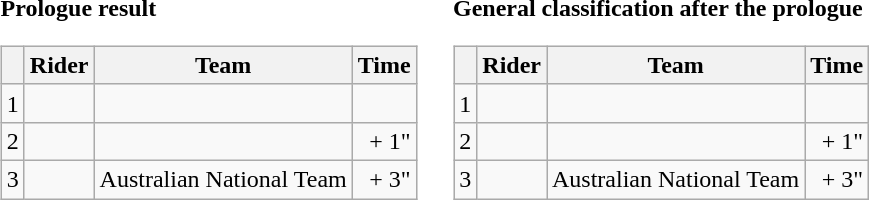<table>
<tr>
<td><strong>Prologue result</strong><br><table class="wikitable">
<tr>
<th></th>
<th>Rider</th>
<th>Team</th>
<th>Time</th>
</tr>
<tr>
<td>1</td>
<td><strong></strong></td>
<td><strong></strong></td>
<td align="right"><strong></strong></td>
</tr>
<tr>
<td>2</td>
<td></td>
<td></td>
<td align="right">+ 1"</td>
</tr>
<tr>
<td>3</td>
<td></td>
<td>Australian National Team</td>
<td align="right">+ 3"</td>
</tr>
</table>
</td>
<td></td>
<td><strong>General classification after the prologue</strong><br><table class="wikitable">
<tr>
<th></th>
<th>Rider</th>
<th>Team</th>
<th>Time</th>
</tr>
<tr>
<td>1</td>
<td><strong></strong></td>
<td><strong></strong></td>
<td align="right"><strong></strong></td>
</tr>
<tr>
<td>2</td>
<td></td>
<td></td>
<td align="right">+ 1"</td>
</tr>
<tr>
<td>3</td>
<td></td>
<td>Australian National Team</td>
<td align="right">+ 3"</td>
</tr>
</table>
</td>
</tr>
</table>
